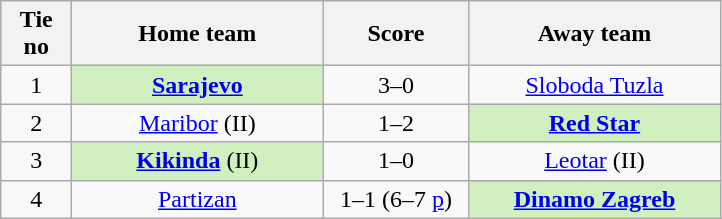<table class="wikitable" style="text-align: center">
<tr>
<th width=40>Tie no</th>
<th width=160>Home team</th>
<th width=90>Score</th>
<th width=160>Away team</th>
</tr>
<tr>
<td>1</td>
<td style="background-color:#D0F0C0"><strong><a href='#'>Sarajevo</a></strong></td>
<td>3–0</td>
<td><a href='#'>Sloboda Tuzla</a></td>
</tr>
<tr>
<td>2</td>
<td><a href='#'>Maribor</a> (II)</td>
<td>1–2</td>
<td style="background-color:#D0F0C0"><strong><a href='#'>Red Star</a></strong></td>
</tr>
<tr>
<td>3</td>
<td style="background-color:#D0F0C0"><strong><a href='#'>Kikinda</a></strong> (II)</td>
<td>1–0</td>
<td><a href='#'>Leotar</a> (II)</td>
</tr>
<tr>
<td>4</td>
<td><a href='#'>Partizan</a></td>
<td>1–1 (6–7 <a href='#'>p</a>)</td>
<td style="background-color:#D0F0C0"><strong><a href='#'>Dinamo Zagreb</a></strong></td>
</tr>
</table>
